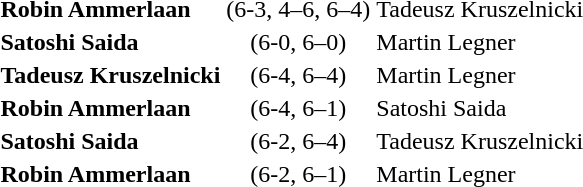<table>
<tr>
<td><strong>Robin Ammerlaan</strong></td>
<td style="text-align:center;">(6-3, 4–6, 6–4)</td>
<td>Tadeusz Kruszelnicki</td>
</tr>
<tr>
<td><strong>Satoshi Saida</strong></td>
<td style="text-align:center;">(6-0, 6–0)</td>
<td>Martin Legner</td>
</tr>
<tr>
<td><strong>Tadeusz Kruszelnicki</strong></td>
<td style="text-align:center;">(6-4, 6–4)</td>
<td>Martin Legner</td>
</tr>
<tr>
<td><strong>Robin Ammerlaan</strong></td>
<td style="text-align:center;">(6-4, 6–1)</td>
<td>Satoshi Saida</td>
</tr>
<tr>
<td><strong>Satoshi Saida</strong></td>
<td style="text-align:center;">(6-2, 6–4)</td>
<td>Tadeusz Kruszelnicki</td>
</tr>
<tr>
<td><strong>Robin Ammerlaan</strong></td>
<td style="text-align:center;">(6-2, 6–1)</td>
<td>Martin Legner</td>
</tr>
</table>
